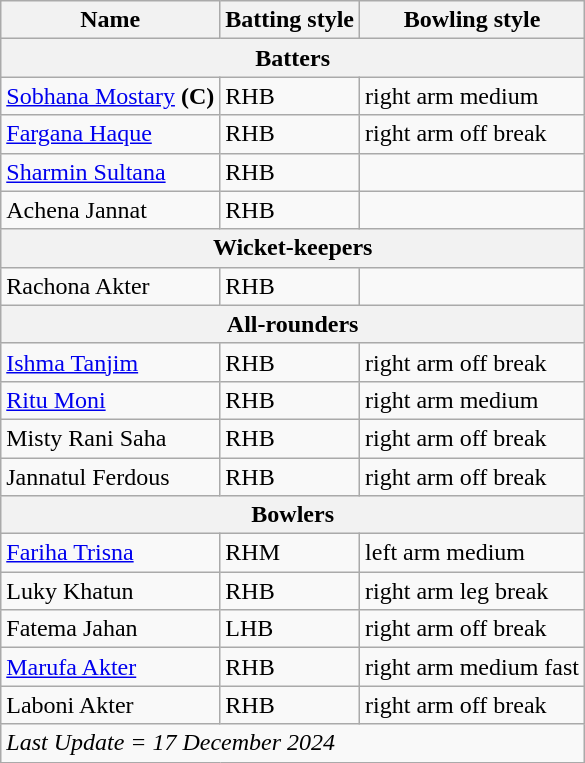<table class="wikitable">
<tr>
<th>Name</th>
<th>Batting style</th>
<th>Bowling style</th>
</tr>
<tr>
<th colspan="4">Batters</th>
</tr>
<tr>
<td><a href='#'>Sobhana Mostary</a> <strong>(C)</strong></td>
<td>RHB</td>
<td>right arm medium</td>
</tr>
<tr>
<td><a href='#'>Fargana Haque</a></td>
<td>RHB</td>
<td>right arm off break</td>
</tr>
<tr>
<td><a href='#'>Sharmin Sultana</a></td>
<td>RHB</td>
<td></td>
</tr>
<tr>
<td>Achena Jannat</td>
<td>RHB</td>
<td></td>
</tr>
<tr>
<th colspan="4">Wicket-keepers</th>
</tr>
<tr>
<td>Rachona Akter</td>
<td>RHB</td>
<td></td>
</tr>
<tr>
<th colspan="4">All-rounders</th>
</tr>
<tr>
<td><a href='#'>Ishma Tanjim</a></td>
<td>RHB</td>
<td>right arm off break</td>
</tr>
<tr>
<td><a href='#'>Ritu Moni</a></td>
<td>RHB</td>
<td>right arm medium</td>
</tr>
<tr>
<td>Misty Rani Saha</td>
<td>RHB</td>
<td>right arm off break</td>
</tr>
<tr>
<td>Jannatul Ferdous</td>
<td>RHB</td>
<td>right arm off break</td>
</tr>
<tr>
<th colspan="4">Bowlers</th>
</tr>
<tr>
<td><a href='#'>Fariha Trisna</a></td>
<td>RHM</td>
<td>left arm medium</td>
</tr>
<tr>
<td>Luky Khatun</td>
<td>RHB</td>
<td>right arm leg break</td>
</tr>
<tr>
<td>Fatema Jahan</td>
<td>LHB</td>
<td>right arm off break</td>
</tr>
<tr>
<td><a href='#'>Marufa Akter</a></td>
<td>RHB</td>
<td>right arm medium fast</td>
</tr>
<tr>
<td>Laboni Akter</td>
<td>RHB</td>
<td>right arm off break</td>
</tr>
<tr>
<td colspan="4"><em>Last Update = 17 December 2024</td>
</tr>
</table>
